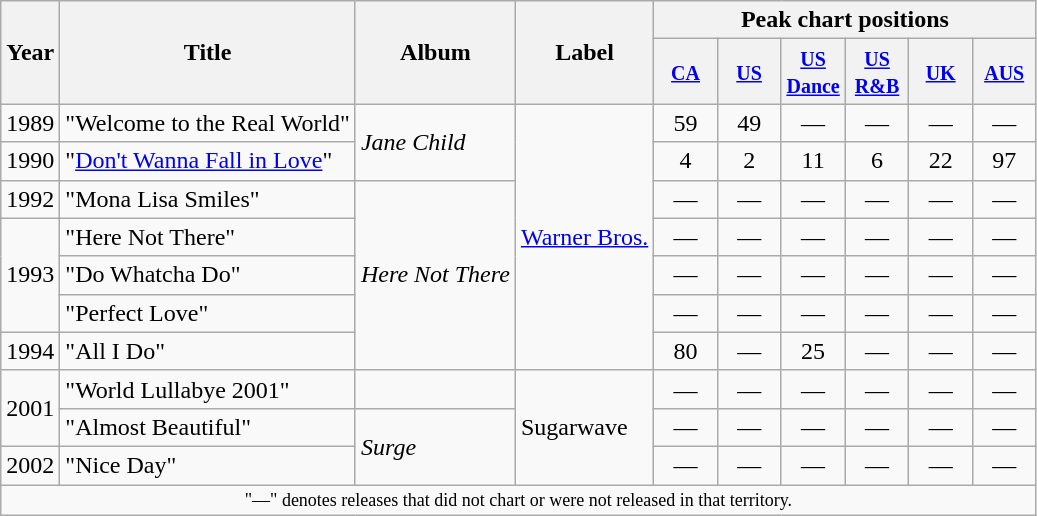<table class="wikitable">
<tr>
<th scope="col" rowspan="2">Year</th>
<th scope="col" rowspan="2">Title</th>
<th scope="col" rowspan="2">Album</th>
<th scope="col" rowspan="2">Label</th>
<th scope="col" colspan="6">Peak chart positions</th>
</tr>
<tr>
<th style="width:35px;"><small><a href='#'>CA</a></small><br></th>
<th style="width:35px;"><small><a href='#'>US</a></small><br></th>
<th style="width:35px;"><small><a href='#'>US Dance</a></small><br></th>
<th style="width:35px;"><small><a href='#'>US R&B</a></small><br></th>
<th style="width:35px;"><small><a href='#'>UK</a></small><br></th>
<th style="width:35px;"><small><a href='#'>AUS</a></small><br></th>
</tr>
<tr>
<td rowspan="1">1989</td>
<td>"Welcome to the Real World"</td>
<td rowspan="2"><em>Jane Child</em></td>
<td rowspan="7"><a href='#'>Warner Bros.</a></td>
<td align=center>59</td>
<td align=center>49</td>
<td align=center>―</td>
<td align=center>―</td>
<td align=center>―</td>
<td align=center>―</td>
</tr>
<tr>
<td>1990</td>
<td>"<a href='#'>Don't Wanna Fall in Love</a>"</td>
<td align=center>4</td>
<td align=center>2</td>
<td align=center>11</td>
<td align=center>6</td>
<td align=center>22</td>
<td align=center>97</td>
</tr>
<tr>
<td>1992</td>
<td>"Mona Lisa Smiles"</td>
<td rowspan="5"><em>Here Not There</em></td>
<td align=center>―</td>
<td align=center>―</td>
<td align=center>―</td>
<td align=center>―</td>
<td align=center>―</td>
<td align=center>―</td>
</tr>
<tr>
<td rowspan="3">1993</td>
<td>"Here Not There"</td>
<td align=center>―</td>
<td align=center>―</td>
<td align=center>―</td>
<td align=center>―</td>
<td align=center>―</td>
<td align=center>―</td>
</tr>
<tr>
<td>"Do Whatcha Do"</td>
<td align=center>―</td>
<td align=center>―</td>
<td align=center>―</td>
<td align=center>―</td>
<td align=center>―</td>
<td align=center>―</td>
</tr>
<tr>
<td>"Perfect Love"</td>
<td align=center>―</td>
<td align=center>―</td>
<td align=center>―</td>
<td align=center>―</td>
<td align=center>―</td>
<td align=center>―</td>
</tr>
<tr>
<td>1994</td>
<td>"All I Do"</td>
<td align=center>80</td>
<td align=center>―</td>
<td align=center>25</td>
<td align=center>―</td>
<td align=center>―</td>
<td align=center>―</td>
</tr>
<tr>
<td rowspan="2">2001</td>
<td>"World Lullabye 2001"</td>
<td></td>
<td rowspan="3">Sugarwave</td>
<td align=center>―</td>
<td align=center>―</td>
<td align=center>―</td>
<td align=center>―</td>
<td align=center>―</td>
<td align=center>―</td>
</tr>
<tr>
<td>"Almost Beautiful"</td>
<td rowspan="2"><em>Surge</em></td>
<td align=center>―</td>
<td align=center>―</td>
<td align=center>―</td>
<td align=center>―</td>
<td align=center>―</td>
<td align=center>―</td>
</tr>
<tr>
<td>2002</td>
<td>"Nice Day"</td>
<td align=center>―</td>
<td align=center>―</td>
<td align=center>―</td>
<td align=center>―</td>
<td align=center>―</td>
<td align=center>―</td>
</tr>
<tr>
<td colspan="10" style="text-align:center; font-size:9pt;">"—" denotes releases that did not chart or were not released in that territory.</td>
</tr>
</table>
